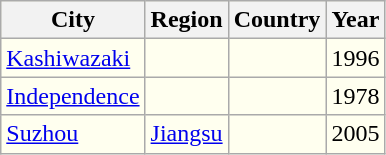<table class="wikitable" border="1" style="font-size:100%; background:#FFFFEF; float:left;">
<tr>
<th>City</th>
<th>Region</th>
<th>Country</th>
<th>Year</th>
</tr>
<tr>
<td><a href='#'>Kashiwazaki</a></td>
<td></td>
<td></td>
<td>1996</td>
</tr>
<tr>
<td><a href='#'>Independence</a></td>
<td></td>
<td></td>
<td>1978</td>
</tr>
<tr>
<td><a href='#'>Suzhou</a></td>
<td> <a href='#'>Jiangsu</a></td>
<td></td>
<td>2005</td>
</tr>
</table>
